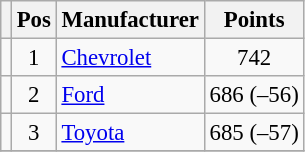<table class="wikitable" style="font-size: 95%">
<tr>
<th></th>
<th>Pos</th>
<th>Manufacturer</th>
<th>Points</th>
</tr>
<tr>
<td align="left"></td>
<td style="text-align:center;">1</td>
<td><a href='#'>Chevrolet</a></td>
<td style="text-align:center;">742</td>
</tr>
<tr>
<td align="left"></td>
<td style="text-align:center;">2</td>
<td><a href='#'>Ford</a></td>
<td style="text-align:center;">686 (–56)</td>
</tr>
<tr>
<td align="left"></td>
<td style="text-align:center;">3</td>
<td><a href='#'>Toyota</a></td>
<td style="text-align:center;">685 (–57)</td>
</tr>
<tr class="sortbottom">
</tr>
</table>
